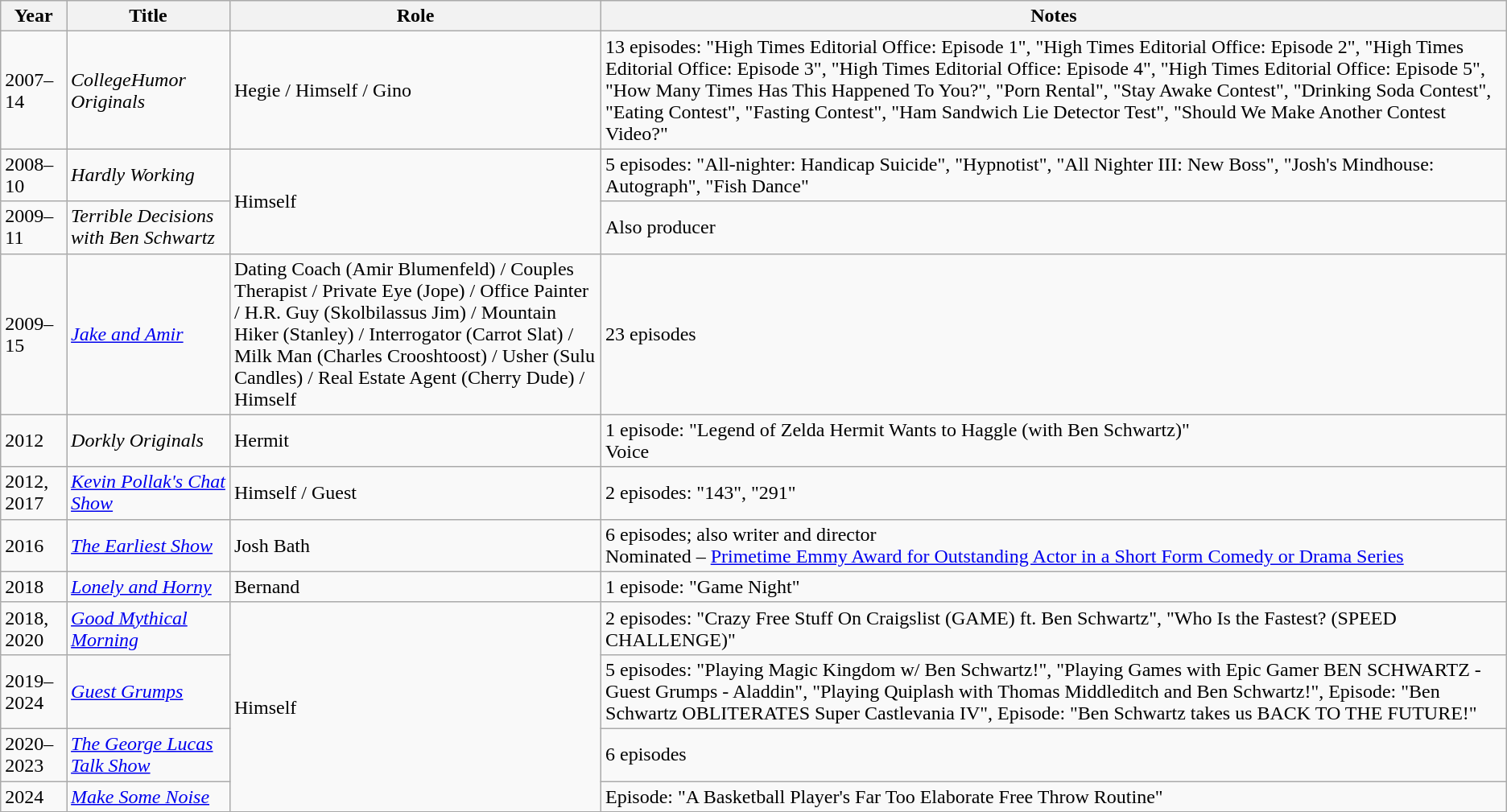<table class="wikitable sortable">
<tr>
<th>Year</th>
<th>Title</th>
<th scope="col" width="300px">Role</th>
<th>Notes</th>
</tr>
<tr>
<td>2007–14</td>
<td><em>CollegeHumor Originals</em></td>
<td>Hegie / Himself / Gino</td>
<td>13 episodes: "High Times Editorial Office: Episode 1", "High Times Editorial Office: Episode 2", "High Times Editorial Office: Episode 3", "High Times Editorial Office: Episode 4", "High Times Editorial Office: Episode 5", "How Many Times Has This Happened To You?", "Porn Rental", "Stay Awake Contest", "Drinking Soda Contest", "Eating Contest", "Fasting Contest", "Ham Sandwich Lie Detector Test", "Should We Make Another Contest Video?"</td>
</tr>
<tr>
<td>2008–10</td>
<td><em>Hardly Working</em></td>
<td rowspan="2">Himself</td>
<td>5 episodes: "All-nighter: Handicap Suicide", "Hypnotist", "All Nighter III: New Boss", "Josh's Mindhouse: Autograph", "Fish Dance"</td>
</tr>
<tr>
<td>2009–11</td>
<td><em>Terrible Decisions with Ben Schwartz</em></td>
<td>Also producer</td>
</tr>
<tr>
<td>2009–15</td>
<td><em><a href='#'>Jake and Amir</a></em></td>
<td>Dating Coach (Amir Blumenfeld) / Couples Therapist / Private Eye (Jope) / Office Painter / H.R. Guy (Skolbilassus Jim) / Mountain Hiker (Stanley) / Interrogator (Carrot Slat) / Milk Man (Charles Crooshtoost) / Usher (Sulu Candles) / Real Estate Agent (Cherry Dude) / Himself</td>
<td>23 episodes</td>
</tr>
<tr>
<td>2012</td>
<td><em>Dorkly Originals</em></td>
<td>Hermit</td>
<td>1 episode: "Legend of Zelda Hermit Wants to Haggle (with Ben Schwartz)"<br>Voice</td>
</tr>
<tr>
<td>2012, 2017</td>
<td><em><a href='#'>Kevin Pollak's Chat Show</a></em></td>
<td>Himself / Guest</td>
<td>2 episodes: "143", "291"</td>
</tr>
<tr>
<td>2016</td>
<td><em><a href='#'>The Earliest Show</a></em></td>
<td>Josh Bath</td>
<td>6 episodes; also writer and director<br>Nominated – <a href='#'>Primetime Emmy Award for Outstanding Actor in a Short Form Comedy or Drama Series</a></td>
</tr>
<tr>
<td>2018</td>
<td><em><a href='#'>Lonely and Horny</a></em></td>
<td>Bernand</td>
<td>1 episode: "Game Night"</td>
</tr>
<tr>
<td>2018, 2020</td>
<td><em><a href='#'>Good Mythical Morning</a></em></td>
<td rowspan="4">Himself</td>
<td>2 episodes: "Crazy Free Stuff On Craigslist (GAME) ft. Ben Schwartz", "Who Is the Fastest? (SPEED CHALLENGE)"</td>
</tr>
<tr>
<td>2019–2024</td>
<td><em><a href='#'>Guest Grumps</a></em></td>
<td>5 episodes: "Playing Magic Kingdom w/ Ben Schwartz!", "Playing Games with Epic Gamer BEN SCHWARTZ - Guest Grumps - Aladdin", "Playing Quiplash with Thomas Middleditch and Ben Schwartz!", Episode: "Ben Schwartz OBLITERATES Super Castlevania IV", Episode: "Ben Schwartz takes us BACK TO THE FUTURE!"</td>
</tr>
<tr>
<td>2020–2023</td>
<td><em><a href='#'>The George Lucas Talk Show</a></em></td>
<td>6 episodes</td>
</tr>
<tr>
<td>2024</td>
<td><em><a href='#'>Make Some Noise</a></em></td>
<td>Episode: "A Basketball Player's Far Too Elaborate Free Throw Routine"</td>
</tr>
</table>
